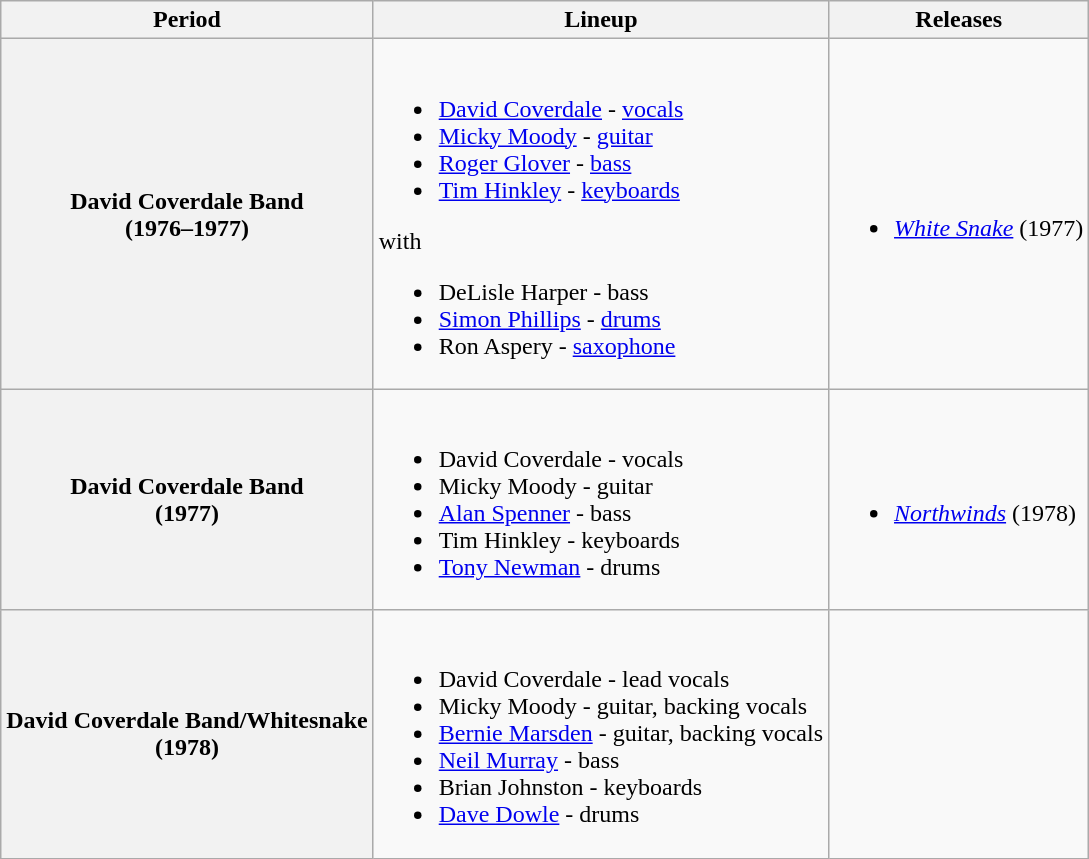<table class="wikitable">
<tr>
<th>Period</th>
<th>Lineup</th>
<th>Releases</th>
</tr>
<tr>
<th bgcolor="#E7EBEE">David Coverdale Band<br>(1976–1977)</th>
<td><br><ul><li><a href='#'>David Coverdale</a> - <a href='#'> vocals</a></li><li><a href='#'>Micky Moody</a> - <a href='#'>guitar</a></li><li><a href='#'>Roger Glover</a> - <a href='#'>bass</a></li><li><a href='#'>Tim Hinkley</a> - <a href='#'>keyboards</a></li></ul>with<ul><li>DeLisle Harper - bass</li><li><a href='#'>Simon Phillips</a> - <a href='#'>drums</a></li><li>Ron Aspery - <a href='#'>saxophone</a></li></ul></td>
<td><br><ul><li><em><a href='#'>White Snake</a></em> (1977)</li></ul></td>
</tr>
<tr>
<th bgcolor="#E7EBEE">David Coverdale Band<br>(1977)</th>
<td><br><ul><li>David Coverdale - vocals</li><li>Micky Moody - guitar</li><li><a href='#'>Alan Spenner</a> - bass</li><li>Tim Hinkley - keyboards</li><li><a href='#'>Tony Newman</a> - drums</li></ul></td>
<td><br><ul><li><em><a href='#'>Northwinds</a></em> (1978)</li></ul></td>
</tr>
<tr>
<th bgcolor="#E7EBEE">David Coverdale Band/Whitesnake<br>(1978)</th>
<td><br><ul><li>David Coverdale - lead vocals</li><li>Micky Moody - guitar, backing vocals</li><li><a href='#'>Bernie Marsden</a> - guitar, backing vocals</li><li><a href='#'>Neil Murray</a> - bass</li><li>Brian Johnston - keyboards</li><li><a href='#'>Dave Dowle</a> - drums</li></ul></td>
<td></td>
</tr>
</table>
